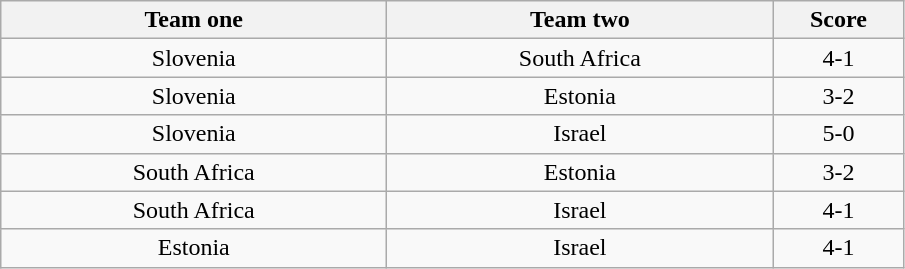<table class="wikitable" style="text-align: center">
<tr>
<th width=250>Team one</th>
<th width=250>Team two</th>
<th width=80>Score</th>
</tr>
<tr>
<td> Slovenia</td>
<td> South Africa</td>
<td>4-1</td>
</tr>
<tr>
<td> Slovenia</td>
<td> Estonia</td>
<td>3-2</td>
</tr>
<tr>
<td> Slovenia</td>
<td> Israel</td>
<td>5-0</td>
</tr>
<tr>
<td> South Africa</td>
<td> Estonia</td>
<td>3-2</td>
</tr>
<tr>
<td> South Africa</td>
<td> Israel</td>
<td>4-1</td>
</tr>
<tr>
<td> Estonia</td>
<td> Israel</td>
<td>4-1</td>
</tr>
</table>
